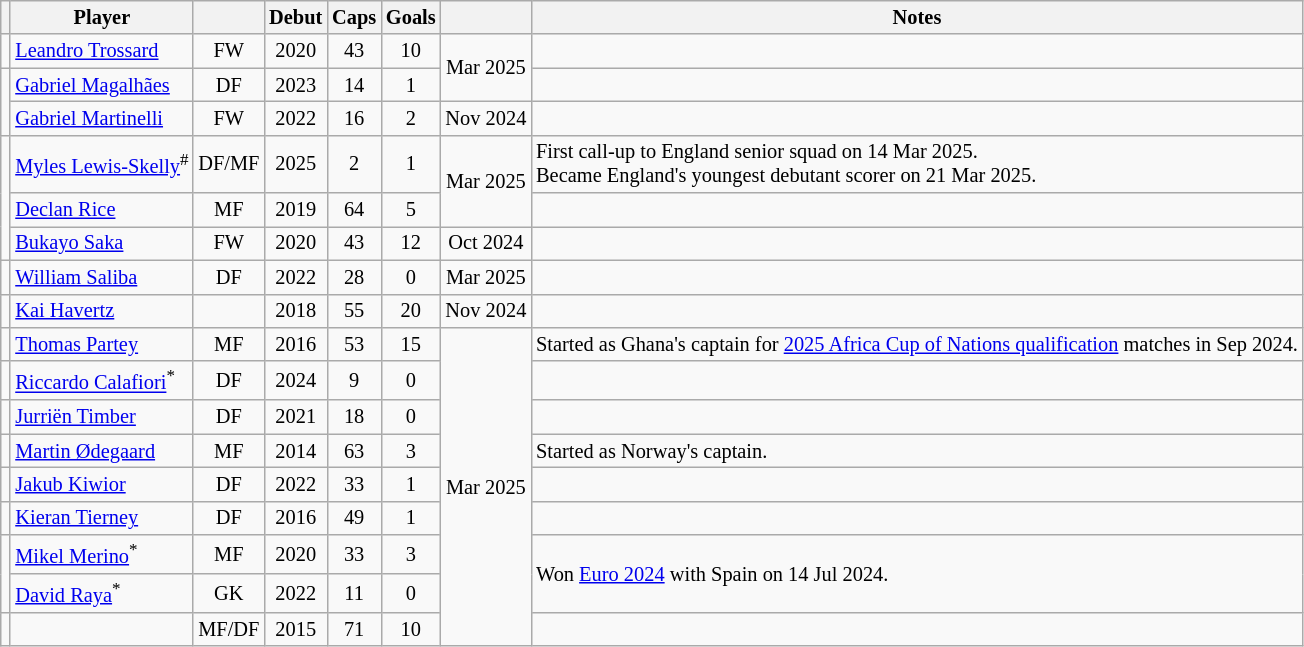<table class="wikitable sortable" style="text-align:center; font-size:85%;">
<tr>
<th></th>
<th>Player</th>
<th></th>
<th>Debut</th>
<th>Caps</th>
<th>Goals</th>
<th></th>
<th>Notes</th>
</tr>
<tr>
<td style="text-align:left;"></td>
<td style="text-align:left;" data-sort-value="Tros"><a href='#'>Leandro Trossard</a></td>
<td>FW</td>
<td>2020</td>
<td>43</td>
<td>10</td>
<td rowspan="2">Mar 2025</td>
<td></td>
</tr>
<tr>
<td rowspan="2" style="text-align:left;"></td>
<td style="text-align:left;" data-sort-value="Maga"><a href='#'>Gabriel Magalhães</a></td>
<td>DF</td>
<td>2023</td>
<td>14</td>
<td>1</td>
<td></td>
</tr>
<tr>
<td style="text-align:left;" data-sort-value="Mart"><a href='#'>Gabriel Martinelli</a></td>
<td>FW</td>
<td>2022</td>
<td>16</td>
<td>2</td>
<td>Nov 2024</td>
<td></td>
</tr>
<tr>
<td rowspan="3" style="text-align:left;"></td>
<td style="text-align:left;" data-sort-value="Lewi"><a href='#'>Myles Lewis-Skelly</a><sup>#</sup></td>
<td>DF/MF</td>
<td>2025</td>
<td>2</td>
<td>1</td>
<td rowspan="2">Mar 2025</td>
<td style="text-align:left;">First call-up to England senior squad on 14 Mar 2025.<br>Became England's youngest debutant scorer on 21 Mar 2025.</td>
</tr>
<tr>
<td style="text-align:left;" data-sort-value="Rice"><a href='#'>Declan Rice</a></td>
<td>MF</td>
<td>2019</td>
<td>64</td>
<td>5</td>
<td></td>
</tr>
<tr>
<td style="text-align:left;" data-sort-value="Saka"><a href='#'>Bukayo Saka</a></td>
<td>FW</td>
<td>2020</td>
<td>43</td>
<td>12</td>
<td>Oct 2024</td>
<td></td>
</tr>
<tr>
<td style="text-align:left;"></td>
<td style="text-align:left;" data-sort-value="Sali"><a href='#'>William Saliba</a></td>
<td>DF</td>
<td>2022</td>
<td>28</td>
<td>0</td>
<td>Mar 2025</td>
<td></td>
</tr>
<tr>
<td style="text-align:left;"></td>
<td style="text-align:left;" data-sort-value="Have"><a href='#'>Kai Havertz</a></td>
<td></td>
<td>2018</td>
<td>55</td>
<td>20</td>
<td>Nov 2024</td>
<td></td>
</tr>
<tr>
<td style="text-align:left;"></td>
<td style="text-align:left;" data-sort-value="Part"><a href='#'>Thomas Partey</a></td>
<td>MF</td>
<td>2016</td>
<td>53</td>
<td>15</td>
<td rowspan="9">Mar 2025</td>
<td style="text-align:left;">Started as Ghana's captain for <a href='#'>2025 Africa Cup of Nations qualification</a> matches in Sep 2024.</td>
</tr>
<tr>
<td style="text-align:left;"></td>
<td style="text-align:left;" data-sort-value="Cala"><a href='#'>Riccardo Calafiori</a><sup>*</sup></td>
<td>DF</td>
<td>2024</td>
<td>9</td>
<td>0</td>
<td></td>
</tr>
<tr>
<td style="text-align:left;"></td>
<td style="text-align:left;" data-sort-value="Timb"><a href='#'>Jurriën Timber</a></td>
<td>DF</td>
<td>2021</td>
<td>18</td>
<td>0</td>
<td></td>
</tr>
<tr>
<td style="text-align:left;"></td>
<td style="text-align:left;" data-sort-value="Odeg"><a href='#'>Martin Ødegaard</a></td>
<td>MF</td>
<td>2014</td>
<td>63</td>
<td>3</td>
<td style="text-align:left;">Started as Norway's captain.</td>
</tr>
<tr>
<td style="text-align:left;"></td>
<td style="text-align:left;" data-sort-value="Kiwi"><a href='#'>Jakub Kiwior</a></td>
<td>DF</td>
<td>2022</td>
<td>33</td>
<td>1</td>
<td></td>
</tr>
<tr>
<td style="text-align:left;"></td>
<td style="text-align:left;" data-sort-value="Tier"><a href='#'>Kieran Tierney</a></td>
<td>DF</td>
<td>2016</td>
<td>49</td>
<td>1</td>
<td></td>
</tr>
<tr>
<td rowspan="2" style="text-align:left;"></td>
<td style="text-align:left;" data-sort-value="Meri"><a href='#'>Mikel Merino</a><sup>*</sup></td>
<td>MF</td>
<td>2020</td>
<td>33</td>
<td>3</td>
<td rowspan="2" style="text-align:left;">Won <a href='#'>Euro 2024</a> with Spain on 14 Jul 2024.</td>
</tr>
<tr>
<td style="text-align:left;" data-sort-value="Raya"><a href='#'>David Raya</a><sup>*</sup></td>
<td>GK</td>
<td>2022</td>
<td>11</td>
<td>0</td>
</tr>
<tr>
<td style="text-align:left;"></td>
<td style="text-align:left;" data-sort-value="Zinc"></td>
<td>MF/DF</td>
<td>2015</td>
<td>71</td>
<td>10</td>
<td></td>
</tr>
</table>
